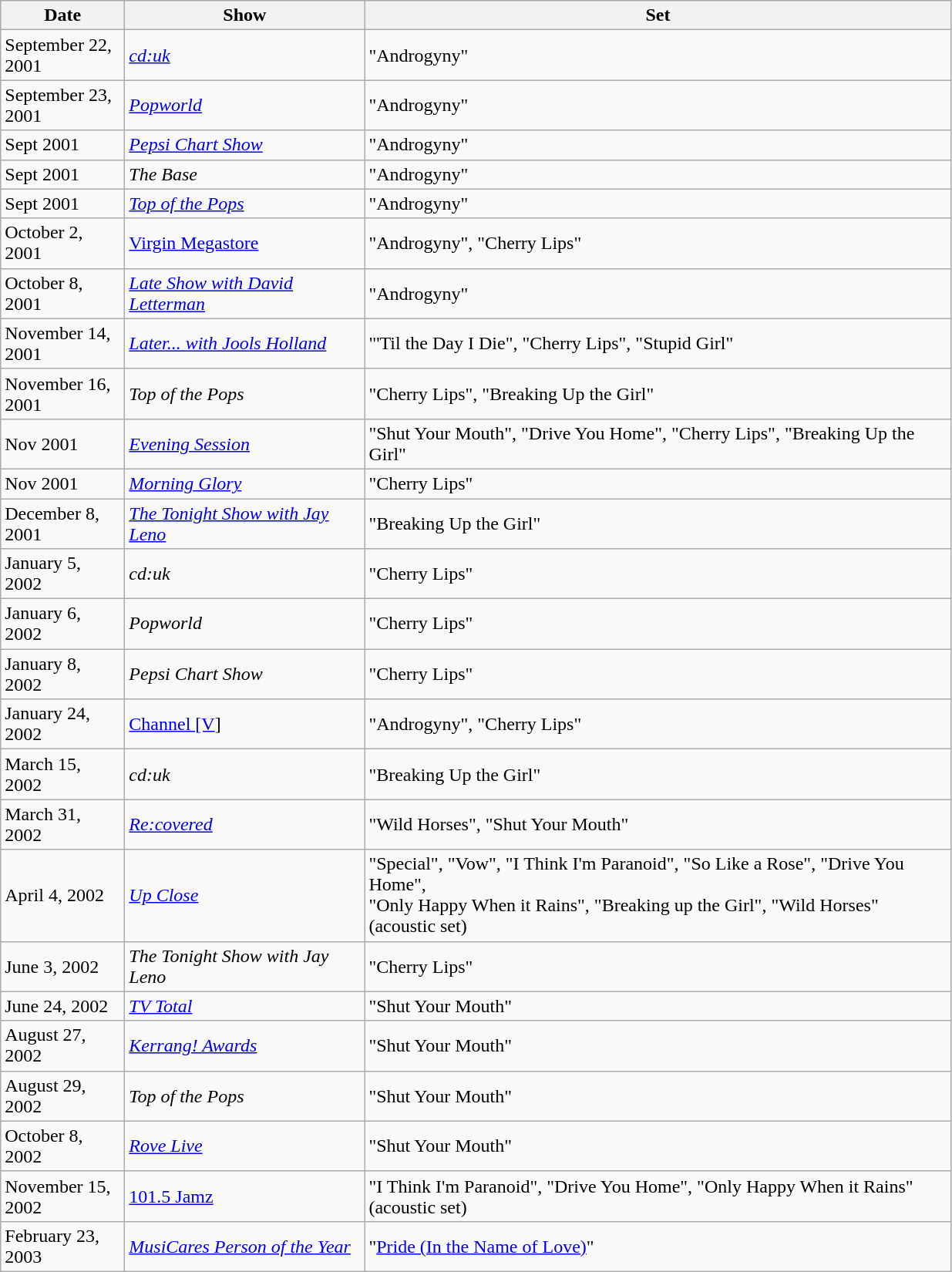<table class="wikitable" style="text-align:left;">
<tr>
<th width="100">Date</th>
<th width="200">Show</th>
<th width="500">Set</th>
</tr>
<tr>
<td>September 22, 2001</td>
<td><em><a href='#'>cd:uk</a></em></td>
<td>"Androgyny"</td>
</tr>
<tr>
<td>September 23, 2001</td>
<td><em><a href='#'>Popworld</a></em></td>
<td>"Androgyny"</td>
</tr>
<tr>
<td>Sept 2001</td>
<td><em><a href='#'>Pepsi Chart Show</a></em></td>
<td>"Androgyny"</td>
</tr>
<tr>
<td>Sept 2001</td>
<td><em>The Base</em></td>
<td>"Androgyny"</td>
</tr>
<tr>
<td>Sept 2001</td>
<td><em><a href='#'>Top of the Pops</a></em></td>
<td>"Androgyny"</td>
</tr>
<tr>
<td>October 2, 2001</td>
<td><a href='#'>Virgin Megastore</a></td>
<td>"Androgyny", "Cherry Lips"</td>
</tr>
<tr>
<td>October 8, 2001</td>
<td><em><a href='#'>Late Show with David Letterman</a></em></td>
<td>"Androgyny"</td>
</tr>
<tr>
<td>November 14, 2001</td>
<td><em><a href='#'>Later... with Jools Holland</a></em></td>
<td>"'Til the Day I Die", "Cherry Lips", "Stupid Girl"</td>
</tr>
<tr>
<td>November 16, 2001</td>
<td><em>Top of the Pops</em></td>
<td>"Cherry Lips", "Breaking Up the Girl"</td>
</tr>
<tr>
<td>Nov 2001</td>
<td><em><a href='#'>Evening Session</a></em></td>
<td>"Shut Your Mouth", "Drive You Home", "Cherry Lips", "Breaking Up the Girl"</td>
</tr>
<tr>
<td>Nov 2001</td>
<td><em><a href='#'>Morning Glory</a></em></td>
<td>"Cherry Lips"</td>
</tr>
<tr>
<td>December 8, 2001</td>
<td><em><a href='#'>The Tonight Show with Jay Leno</a></em></td>
<td>"Breaking Up the Girl"</td>
</tr>
<tr>
<td>January 5, 2002</td>
<td><em>cd:uk</em></td>
<td>"Cherry Lips"</td>
</tr>
<tr>
<td>January 6, 2002</td>
<td><em>Popworld</em></td>
<td>"Cherry Lips"</td>
</tr>
<tr>
<td>January 8, 2002</td>
<td><em>Pepsi Chart Show</em></td>
<td>"Cherry Lips"</td>
</tr>
<tr>
<td>January 24, 2002</td>
<td><a href='#'>Channel [V</a>]</td>
<td>"Androgyny", "Cherry Lips"</td>
</tr>
<tr>
<td>March 15, 2002</td>
<td><em>cd:uk</em></td>
<td>"Breaking Up the Girl"</td>
</tr>
<tr>
<td>March 31, 2002</td>
<td><em><a href='#'>Re:covered</a></em></td>
<td>"Wild Horses", "Shut Your Mouth"</td>
</tr>
<tr>
<td>April 4, 2002</td>
<td><em><a href='#'>Up Close</a></em></td>
<td>"Special", "Vow", "I Think I'm Paranoid", "So Like a Rose", "Drive You Home", <br>"Only Happy When it Rains", "Breaking up the Girl", "Wild Horses" (acoustic set)</td>
</tr>
<tr>
<td>June 3, 2002</td>
<td><em>The Tonight Show with Jay Leno</em></td>
<td>"Cherry Lips"</td>
</tr>
<tr>
<td>June 24, 2002</td>
<td><em><a href='#'>TV Total</a></em></td>
<td>"Shut Your Mouth"</td>
</tr>
<tr>
<td>August 27, 2002</td>
<td><em><a href='#'>Kerrang! Awards</a></em></td>
<td>"Shut Your Mouth"</td>
</tr>
<tr>
<td>August 29, 2002</td>
<td><em>Top of the Pops</em></td>
<td>"Shut Your Mouth"</td>
</tr>
<tr>
<td>October 8, 2002</td>
<td><em><a href='#'>Rove Live</a></em></td>
<td>"Shut Your Mouth"</td>
</tr>
<tr>
<td>November 15, 2002</td>
<td><a href='#'>101.5 Jamz</a></td>
<td>"I Think I'm Paranoid", "Drive You Home", "Only Happy When it Rains" (acoustic set)</td>
</tr>
<tr>
<td>February 23, 2003</td>
<td><em><a href='#'>MusiCares Person of the Year</a></em></td>
<td>"<a href='#'>Pride (In the Name of Love)</a>"</td>
</tr>
</table>
